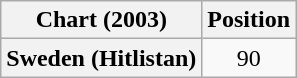<table class="wikitable plainrowheaders" style="text-align:center">
<tr>
<th scope="col">Chart (2003)</th>
<th scope="col">Position</th>
</tr>
<tr>
<th scope="row">Sweden (Hitlistan)</th>
<td>90</td>
</tr>
</table>
